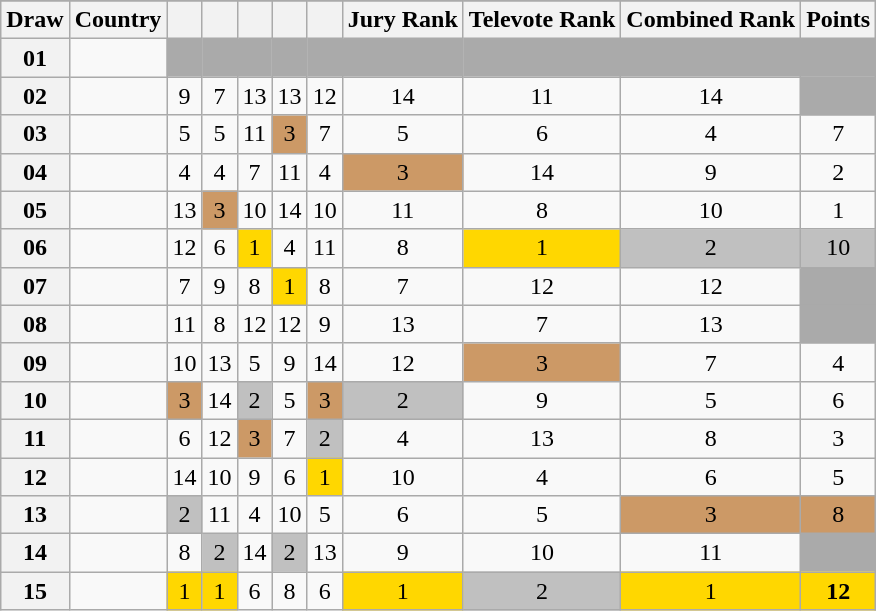<table class="sortable wikitable collapsible plainrowheaders" style="text-align:center;">
<tr>
</tr>
<tr>
<th scope="col">Draw</th>
<th scope="col">Country</th>
<th scope="col"><small></small></th>
<th scope="col"><small></small></th>
<th scope="col"><small></small></th>
<th scope="col"><small></small></th>
<th scope="col"><small></small></th>
<th scope="col">Jury Rank</th>
<th scope="col">Televote Rank</th>
<th scope="col">Combined Rank</th>
<th scope="col">Points</th>
</tr>
<tr class="sortbottom">
<th scope="row" style="text-align:center;">01</th>
<td style="text-align:left;"></td>
<td style="background:#AAAAAA;"></td>
<td style="background:#AAAAAA;"></td>
<td style="background:#AAAAAA;"></td>
<td style="background:#AAAAAA;"></td>
<td style="background:#AAAAAA;"></td>
<td style="background:#AAAAAA;"></td>
<td style="background:#AAAAAA;"></td>
<td style="background:#AAAAAA;"></td>
<td style="background:#AAAAAA;"></td>
</tr>
<tr>
<th scope="row" style="text-align:center;">02</th>
<td style="text-align:left;"></td>
<td>9</td>
<td>7</td>
<td>13</td>
<td>13</td>
<td>12</td>
<td>14</td>
<td>11</td>
<td>14</td>
<td style="background:#AAAAAA;"></td>
</tr>
<tr>
<th scope="row" style="text-align:center;">03</th>
<td style="text-align:left;"></td>
<td>5</td>
<td>5</td>
<td>11</td>
<td style="background:#CC9966;">3</td>
<td>7</td>
<td>5</td>
<td>6</td>
<td>4</td>
<td>7</td>
</tr>
<tr>
<th scope="row" style="text-align:center;">04</th>
<td style="text-align:left;"></td>
<td>4</td>
<td>4</td>
<td>7</td>
<td>11</td>
<td>4</td>
<td style="background:#CC9966;">3</td>
<td>14</td>
<td>9</td>
<td>2</td>
</tr>
<tr>
<th scope="row" style="text-align:center;">05</th>
<td style="text-align:left;"></td>
<td>13</td>
<td style="background:#CC9966;">3</td>
<td>10</td>
<td>14</td>
<td>10</td>
<td>11</td>
<td>8</td>
<td>10</td>
<td>1</td>
</tr>
<tr>
<th scope="row" style="text-align:center;">06</th>
<td style="text-align:left;"></td>
<td>12</td>
<td>6</td>
<td style="background:gold;">1</td>
<td>4</td>
<td>11</td>
<td>8</td>
<td style="background:gold;">1</td>
<td style="background:silver;">2</td>
<td style="background:silver;">10</td>
</tr>
<tr>
<th scope="row" style="text-align:center;">07</th>
<td style="text-align:left;"></td>
<td>7</td>
<td>9</td>
<td>8</td>
<td style="background:gold;">1</td>
<td>8</td>
<td>7</td>
<td>12</td>
<td>12</td>
<td style="background:#AAAAAA;"></td>
</tr>
<tr>
<th scope="row" style="text-align:center;">08</th>
<td style="text-align:left;"></td>
<td>11</td>
<td>8</td>
<td>12</td>
<td>12</td>
<td>9</td>
<td>13</td>
<td>7</td>
<td>13</td>
<td style="background:#AAAAAA;"></td>
</tr>
<tr>
<th scope="row" style="text-align:center;">09</th>
<td style="text-align:left;"></td>
<td>10</td>
<td>13</td>
<td>5</td>
<td>9</td>
<td>14</td>
<td>12</td>
<td style="background:#CC9966;">3</td>
<td>7</td>
<td>4</td>
</tr>
<tr>
<th scope="row" style="text-align:center;">10</th>
<td style="text-align:left;"></td>
<td style="background:#CC9966;">3</td>
<td>14</td>
<td style="background:silver;">2</td>
<td>5</td>
<td style="background:#CC9966;">3</td>
<td style="background:silver;">2</td>
<td>9</td>
<td>5</td>
<td>6</td>
</tr>
<tr>
<th scope="row" style="text-align:center;">11</th>
<td style="text-align:left;"></td>
<td>6</td>
<td>12</td>
<td style="background:#CC9966;">3</td>
<td>7</td>
<td style="background:silver;">2</td>
<td>4</td>
<td>13</td>
<td>8</td>
<td>3</td>
</tr>
<tr>
<th scope="row" style="text-align:center;">12</th>
<td style="text-align:left;"></td>
<td>14</td>
<td>10</td>
<td>9</td>
<td>6</td>
<td style="background:gold;">1</td>
<td>10</td>
<td>4</td>
<td>6</td>
<td>5</td>
</tr>
<tr>
<th scope="row" style="text-align:center;">13</th>
<td style="text-align:left;"></td>
<td style="background:silver;">2</td>
<td>11</td>
<td>4</td>
<td>10</td>
<td>5</td>
<td>6</td>
<td>5</td>
<td style="background:#CC9966;">3</td>
<td style="background:#CC9966;">8</td>
</tr>
<tr>
<th scope="row" style="text-align:center;">14</th>
<td style="text-align:left;"></td>
<td>8</td>
<td style="background:silver;">2</td>
<td>14</td>
<td style="background:silver;">2</td>
<td>13</td>
<td>9</td>
<td>10</td>
<td>11</td>
<td style="background:#AAAAAA;"></td>
</tr>
<tr>
<th scope="row" style="text-align:center;">15</th>
<td style="text-align:left;"></td>
<td style="background:gold;">1</td>
<td style="background:gold;">1</td>
<td>6</td>
<td>8</td>
<td>6</td>
<td style="background:gold;">1</td>
<td style="background:silver;">2</td>
<td style="background:gold;">1</td>
<td style="background:gold;"><strong>12</strong></td>
</tr>
</table>
